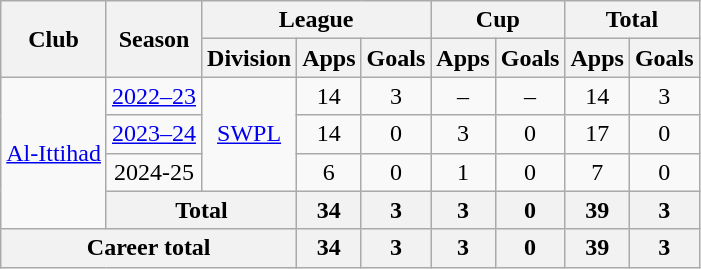<table class="wikitable" style="text-align: center;">
<tr>
<th rowspan="2">Club</th>
<th rowspan="2">Season</th>
<th colspan="3">League</th>
<th colspan="2">Cup</th>
<th colspan="2">Total</th>
</tr>
<tr>
<th>Division</th>
<th>Apps</th>
<th>Goals</th>
<th>Apps</th>
<th>Goals</th>
<th>Apps</th>
<th>Goals</th>
</tr>
<tr>
<td rowspan="4"><a href='#'>Al-Ittihad</a></td>
<td><a href='#'>2022–23</a></td>
<td rowspan="3"><a href='#'>SWPL</a></td>
<td>14</td>
<td>3</td>
<td>–</td>
<td>–</td>
<td>14</td>
<td>3</td>
</tr>
<tr>
<td><a href='#'>2023–24</a></td>
<td>14</td>
<td>0</td>
<td>3</td>
<td>0</td>
<td>17</td>
<td>0</td>
</tr>
<tr>
<td>2024-25</td>
<td>6</td>
<td>0</td>
<td>1</td>
<td>0</td>
<td>7</td>
<td>0</td>
</tr>
<tr>
<th colspan="2">Total</th>
<th>34</th>
<th>3</th>
<th>3</th>
<th>0</th>
<th>39</th>
<th>3</th>
</tr>
<tr>
<th colspan="3">Career total</th>
<th>34</th>
<th>3</th>
<th>3</th>
<th>0</th>
<th>39</th>
<th>3</th>
</tr>
</table>
